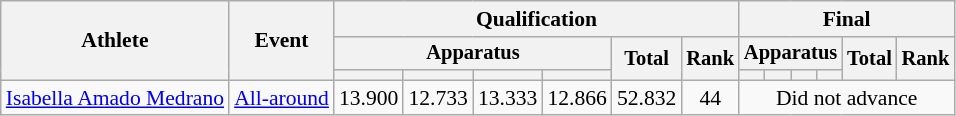<table class="wikitable" style="font-size:90%">
<tr>
<th rowspan=3>Athlete</th>
<th rowspan=3>Event</th>
<th colspan=6>Qualification</th>
<th colspan=6>Final</th>
</tr>
<tr style="font-size:95%">
<th colspan=4>Apparatus</th>
<th rowspan=2>Total</th>
<th rowspan=2>Rank</th>
<th colspan=4>Apparatus</th>
<th rowspan=2>Total</th>
<th rowspan=2>Rank</th>
</tr>
<tr style="font-size:95%">
<th></th>
<th></th>
<th></th>
<th></th>
<th></th>
<th></th>
<th></th>
<th></th>
</tr>
<tr align=center>
<td align=left><a href='#'>Isabella Amado Medrano</a></td>
<td align=left><a href='#'>All-around</a></td>
<td>13.900</td>
<td>12.733</td>
<td>13.333</td>
<td>12.866</td>
<td>52.832</td>
<td>44</td>
<td colspan=6>Did not advance</td>
</tr>
</table>
